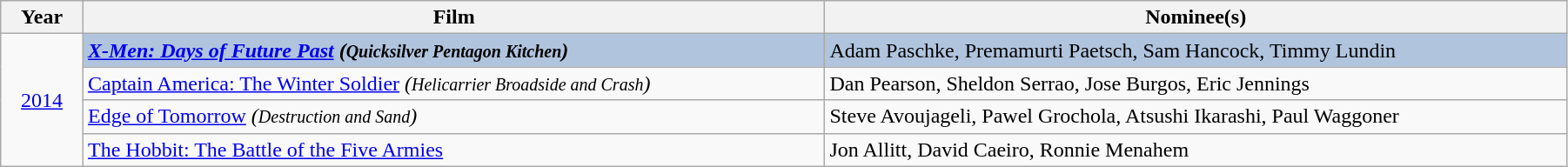<table class="wikitable" width="95%" cellpadding="5">
<tr>
<th width="5%">Year</th>
<th width="45%">Film</th>
<th width="45%">Nominee(s)</th>
</tr>
<tr>
<td rowspan="4" style="text-align:center;"><a href='#'>2014</a><br></td>
<td style="background:#B0C4DE;"><strong><em><a href='#'>X-Men: Days of Future Past</a><em> (<small>Quicksilver Pentagon Kitchen</small>)<strong></td>
<td style="background:#B0C4DE;"></strong>Adam Paschke, Premamurti Paetsch, Sam Hancock, Timmy Lundin<strong></td>
</tr>
<tr>
<td></em><a href='#'>Captain America: The Winter Soldier</a><em> (<small>Helicarrier Broadside and Crash</small>)</td>
<td>Dan Pearson, Sheldon Serrao, Jose Burgos, Eric Jennings</td>
</tr>
<tr>
<td></em><a href='#'>Edge of Tomorrow</a><em> (<small>Destruction and Sand</small>)</td>
<td>Steve Avoujageli, Pawel Grochola, Atsushi Ikarashi, Paul Waggoner</td>
</tr>
<tr>
<td></em><a href='#'>The Hobbit: The Battle of the Five Armies</a><em></td>
<td>Jon Allitt, David Caeiro, Ronnie Menahem</td>
</tr>
</table>
